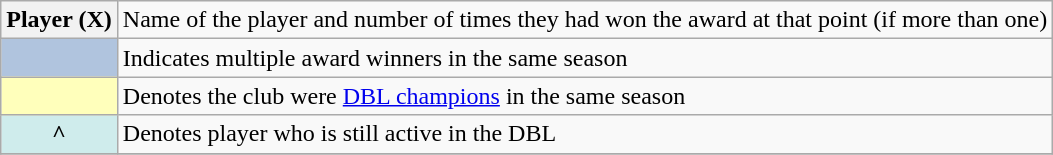<table class="wikitable plainrowheaders">
<tr>
<th scope="row">Player (X)</th>
<td>Name of the player and number of times they had won the award at that point (if more than one)</td>
</tr>
<tr>
<th scope="row" style="text-align:center; background:#B0C4DE"></th>
<td>Indicates multiple award winners in the same season</td>
</tr>
<tr>
<th scope="row" style="text-align:center; background:#ffb"></th>
<td>Denotes the club were <a href='#'>DBL champions</a> in the same season</td>
</tr>
<tr>
<th scope="row" style="background:#cfecec;"><div>^</div></th>
<td>Denotes player who is still active in the DBL</td>
</tr>
<tr>
</tr>
</table>
